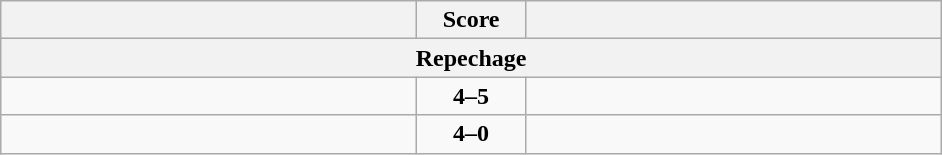<table class="wikitable" style="text-align: left;">
<tr>
<th align="right" width="270"></th>
<th width="65">Score</th>
<th align="left" width="270"></th>
</tr>
<tr>
<th colspan="3">Repechage</th>
</tr>
<tr>
<td></td>
<td align=center><strong>4–5</strong></td>
<td><strong></strong></td>
</tr>
<tr>
<td><strong></strong></td>
<td align=center><strong>4–0</strong></td>
<td></td>
</tr>
</table>
